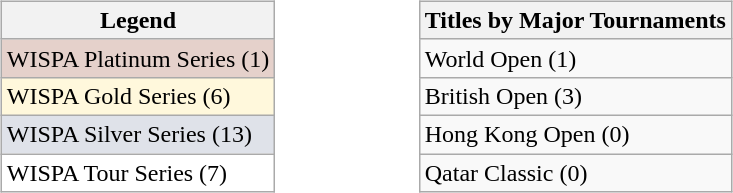<table style="width:43%;">
<tr>
<td valign=top width=35% align=left><br><table class="wikitable">
<tr>
<th>Legend</th>
</tr>
<tr style="background:#e5d1cb;">
<td>WISPA Platinum Series (1)</td>
</tr>
<tr style="background:Cornsilk">
<td>WISPA Gold Series (6)</td>
</tr>
<tr style="background:#dfe2e9;">
<td>WISPA Silver Series (13)</td>
</tr>
<tr style="background:White;">
<td>WISPA Tour Series (7)</td>
</tr>
</table>
</td>
<td valign=top width=33% align=left><br><table class="wikitable">
<tr>
<th>Titles by Major Tournaments</th>
</tr>
<tr>
<td>World Open (1)</td>
</tr>
<tr>
<td>British Open (3)</td>
</tr>
<tr>
<td>Hong Kong Open (0)</td>
</tr>
<tr>
<td>Qatar Classic (0)</td>
</tr>
</table>
</td>
</tr>
</table>
